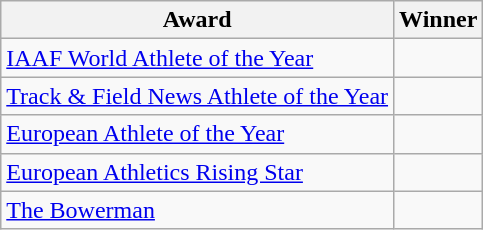<table class="wikitable sortable" style="text-align: left;">
<tr>
<th>Award</th>
<th>Winner</th>
</tr>
<tr>
<td><a href='#'>IAAF World Athlete of the Year</a></td>
<td></td>
</tr>
<tr>
<td><a href='#'>Track & Field News Athlete of the Year</a></td>
<td></td>
</tr>
<tr>
<td><a href='#'>European Athlete of the Year</a></td>
<td></td>
</tr>
<tr>
<td><a href='#'>European Athletics Rising Star</a></td>
<td></td>
</tr>
<tr>
<td><a href='#'>The Bowerman</a></td>
<td></td>
</tr>
</table>
